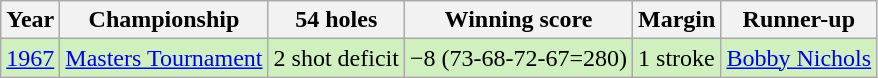<table class="wikitable">
<tr>
<th>Year</th>
<th>Championship</th>
<th>54 holes</th>
<th>Winning score</th>
<th>Margin</th>
<th>Runner-up</th>
</tr>
<tr style="background:#D0F0C0;">
<td><a href='#'>1967</a></td>
<td><a href='#'>Masters Tournament</a></td>
<td>2 shot deficit</td>
<td>−8 (73-68-72-67=280)</td>
<td>1 stroke</td>
<td> <a href='#'>Bobby Nichols</a></td>
</tr>
</table>
